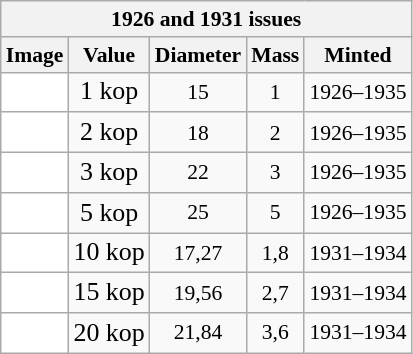<table class="wikitable" style="font-size: 90%; text-align: center">
<tr>
<th colspan="5">1926 and 1931 issues</th>
</tr>
<tr>
<th>Image</th>
<th>Value</th>
<th>Diameter</th>
<th>Mass</th>
<th>Minted</th>
</tr>
<tr>
<td bgcolor="#ffffff"></td>
<td><big>1 kop</big></td>
<td>15</td>
<td>1</td>
<td>1926–1935</td>
</tr>
<tr>
<td bgcolor="#ffffff"></td>
<td><big>2 kop</big></td>
<td>18</td>
<td>2</td>
<td>1926–1935</td>
</tr>
<tr>
<td bgcolor="#ffffff"></td>
<td><big>3 kop</big></td>
<td>22</td>
<td>3</td>
<td>1926–1935</td>
</tr>
<tr>
<td bgcolor="#ffffff"></td>
<td><big>5 kop</big></td>
<td>25</td>
<td>5</td>
<td>1926–1935</td>
</tr>
<tr>
<td bgcolor="#ffffff"></td>
<td><big>10 kop</big></td>
<td>17,27</td>
<td>1,8</td>
<td>1931–1934</td>
</tr>
<tr>
<td bgcolor="#ffffff"></td>
<td><big>15 kop</big></td>
<td>19,56</td>
<td>2,7</td>
<td>1931–1934</td>
</tr>
<tr>
<td bgcolor="#ffffff"></td>
<td><big>20 kop</big></td>
<td>21,84</td>
<td>3,6</td>
<td>1931–1934</td>
</tr>
</table>
